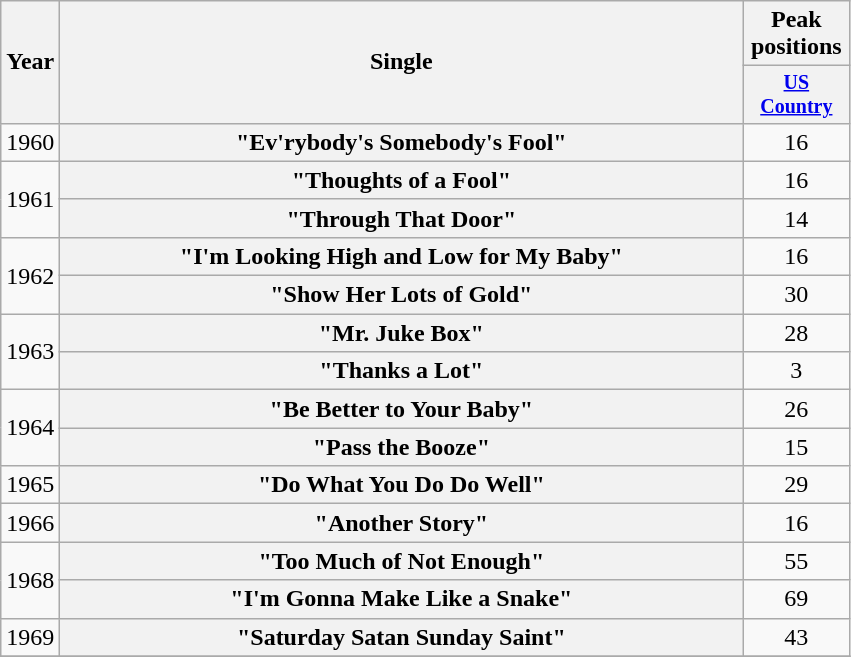<table class="wikitable plainrowheaders" style="text-align:center;">
<tr>
<th rowspan="2">Year</th>
<th rowspan="2" style="width:28em;">Single</th>
<th colspan="1">Peak positions</th>
</tr>
<tr style="font-size:smaller;">
<th width="65"><a href='#'>US Country</a></th>
</tr>
<tr>
<td>1960</td>
<th scope="row">"Ev'rybody's Somebody's Fool"</th>
<td>16</td>
</tr>
<tr>
<td rowspan="2">1961</td>
<th scope="row">"Thoughts of a Fool"</th>
<td>16</td>
</tr>
<tr>
<th scope="row">"Through That Door"</th>
<td>14</td>
</tr>
<tr>
<td rowspan="2">1962</td>
<th scope="row">"I'm Looking High and Low for My Baby"</th>
<td>16</td>
</tr>
<tr>
<th scope="row">"Show Her Lots of Gold"</th>
<td>30</td>
</tr>
<tr>
<td rowspan="2">1963</td>
<th scope="row">"Mr. Juke Box"</th>
<td>28</td>
</tr>
<tr>
<th scope="row">"Thanks a Lot"</th>
<td>3</td>
</tr>
<tr>
<td rowspan="2">1964</td>
<th scope="row">"Be Better to Your Baby"</th>
<td>26</td>
</tr>
<tr>
<th scope="row">"Pass the Booze"</th>
<td>15</td>
</tr>
<tr>
<td>1965</td>
<th scope="row">"Do What You Do Do Well"</th>
<td>29</td>
</tr>
<tr>
<td>1966</td>
<th scope="row">"Another Story"</th>
<td>16</td>
</tr>
<tr>
<td rowspan="2">1968</td>
<th scope="row">"Too Much of Not Enough"</th>
<td>55</td>
</tr>
<tr>
<th scope="row">"I'm Gonna Make Like a Snake"</th>
<td>69</td>
</tr>
<tr>
<td>1969</td>
<th scope="row">"Saturday Satan Sunday Saint"</th>
<td>43</td>
</tr>
<tr>
</tr>
</table>
